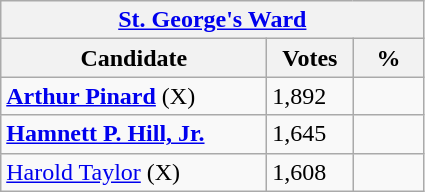<table class="wikitable">
<tr>
<th colspan="3"><a href='#'>St. George's Ward</a></th>
</tr>
<tr>
<th style="width: 170px">Candidate</th>
<th style="width: 50px">Votes</th>
<th style="width: 40px">%</th>
</tr>
<tr>
<td><strong><a href='#'>Arthur Pinard</a></strong> (X)</td>
<td>1,892</td>
<td></td>
</tr>
<tr>
<td><strong><a href='#'>Hamnett P. Hill, Jr.</a></strong></td>
<td>1,645</td>
<td></td>
</tr>
<tr>
<td><a href='#'>Harold Taylor</a> (X)</td>
<td>1,608</td>
<td></td>
</tr>
</table>
